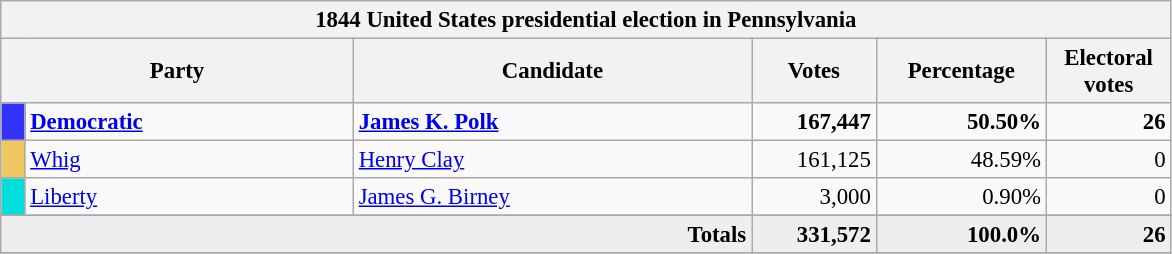<table class="wikitable" style="font-size: 95%;">
<tr>
<th colspan="6">1844 United States presidential election in Pennsylvania</th>
</tr>
<tr>
<th colspan="2" style="width: 15em">Party</th>
<th style="width: 17em">Candidate</th>
<th style="width: 5em">Votes</th>
<th style="width: 7em">Percentage</th>
<th style="width: 5em">Electoral votes</th>
</tr>
<tr>
<th style="background-color:#3333FF; width: 3px"></th>
<td style="width: 130px"><strong><a href='#'>Democratic</a></strong></td>
<td><strong><a href='#'>James K. Polk</a></strong></td>
<td align="right"><strong>167,447</strong></td>
<td align="right"><strong>50.50%</strong></td>
<td align="right"><strong>26</strong></td>
</tr>
<tr>
<th style="background-color:#F0C862; width: 3px"></th>
<td style="width: 130px"><a href='#'>Whig</a></td>
<td><a href='#'>Henry Clay</a></td>
<td align="right">161,125</td>
<td align="right">48.59%</td>
<td align="right">0</td>
</tr>
<tr>
<th style="background-color:#00DDDD; width: 3px"></th>
<td style="width: 130px"><a href='#'>Liberty</a></td>
<td><a href='#'>James G. Birney</a></td>
<td align="right">3,000</td>
<td align="right">0.90%</td>
<td align="right">0</td>
</tr>
<tr>
</tr>
<tr bgcolor="#EEEEEE">
<td colspan="3" align="right"><strong>Totals</strong></td>
<td align="right"><strong>331,572</strong></td>
<td align="right"><strong>100.0%</strong></td>
<td align="right"><strong>26</strong></td>
</tr>
<tr>
</tr>
</table>
